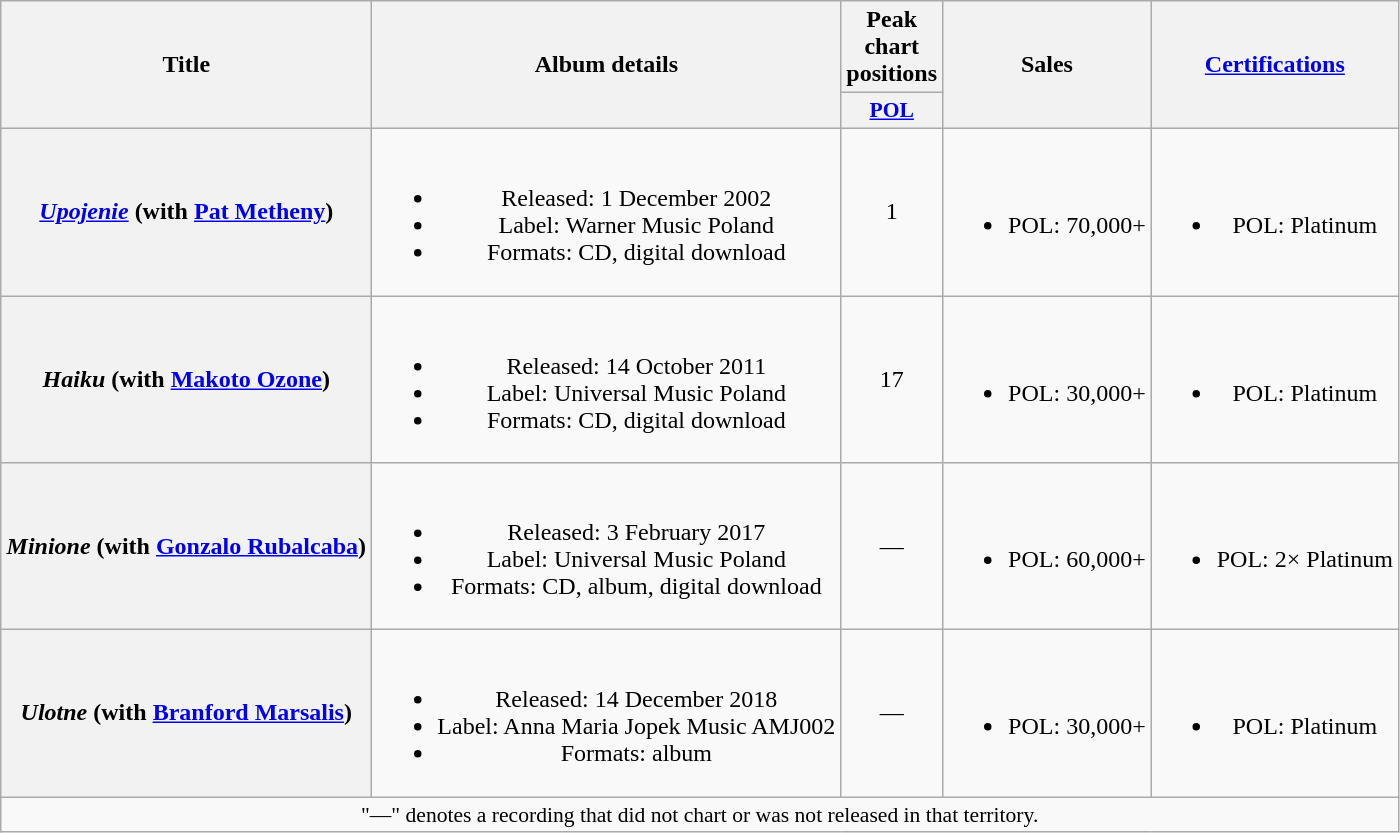<table class="wikitable plainrowheaders" style="text-align:center;">
<tr>
<th scope="col" rowspan="2" style="width:15em;">Title</th>
<th scope="col" rowspan="2">Album details</th>
<th scope="col">Peak chart positions</th>
<th scope="col" rowspan="2">Sales</th>
<th scope="col" rowspan="2"><a href='#'>Certifications</a></th>
</tr>
<tr>
<th scope="col" style="width:3em;font-size:90%;"><a href='#'>POL</a><br></th>
</tr>
<tr>
<th scope="row"><em><a href='#'>Upojenie</a></em> (with <a href='#'>Pat Metheny</a>)</th>
<td><br><ul><li>Released: 1 December 2002</li><li>Label: Warner Music Poland</li><li>Formats: CD, digital download</li></ul></td>
<td>1</td>
<td><br><ul><li>POL: 70,000+</li></ul></td>
<td><br><ul><li>POL: Platinum</li></ul></td>
</tr>
<tr>
<th scope="row"><em>Haiku</em> (with <a href='#'>Makoto Ozone</a>)</th>
<td><br><ul><li>Released: 14 October 2011</li><li>Label: Universal Music Poland</li><li>Formats: CD, digital download</li></ul></td>
<td>17</td>
<td><br><ul><li>POL: 30,000+</li></ul></td>
<td><br><ul><li>POL: Platinum</li></ul></td>
</tr>
<tr>
<th scope="row"><em>Minione</em> (with <a href='#'>Gonzalo Rubalcaba</a>)</th>
<td><br><ul><li>Released: 3 February 2017</li><li>Label: Universal Music Poland</li><li>Formats: CD, album, digital download</li></ul></td>
<td>—</td>
<td><br><ul><li>POL: 60,000+</li></ul></td>
<td><br><ul><li>POL: 2× Platinum</li></ul></td>
</tr>
<tr>
<th scope="row"><em>Ulotne</em> (with <a href='#'>Branford Marsalis</a>)</th>
<td><br><ul><li>Released: 14 December 2018</li><li>Label: Anna Maria Jopek Music AMJ002</li><li>Formats: album</li></ul></td>
<td>—</td>
<td><br><ul><li>POL: 30,000+</li></ul></td>
<td><br><ul><li>POL: Platinum</li></ul></td>
</tr>
<tr>
<td colspan="20" style="font-size:90%">"—" denotes a recording that did not chart or was not released in that territory.</td>
</tr>
</table>
